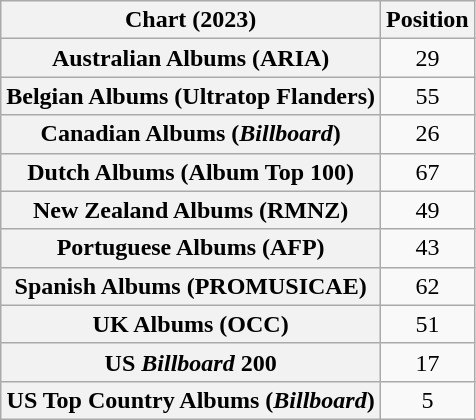<table class="wikitable sortable plainrowheaders" style="text-align:center">
<tr>
<th scope="col">Chart (2023)</th>
<th scope="col">Position</th>
</tr>
<tr>
<th scope="row">Australian Albums (ARIA)</th>
<td>29</td>
</tr>
<tr>
<th scope="row">Belgian Albums (Ultratop Flanders)</th>
<td>55</td>
</tr>
<tr>
<th scope="row">Canadian Albums (<em>Billboard</em>)</th>
<td>26</td>
</tr>
<tr>
<th scope="row">Dutch Albums (Album Top 100)</th>
<td>67</td>
</tr>
<tr>
<th scope="row">New Zealand Albums (RMNZ)</th>
<td>49</td>
</tr>
<tr>
<th scope="row">Portuguese Albums (AFP)</th>
<td>43</td>
</tr>
<tr>
<th scope="row">Spanish Albums (PROMUSICAE)</th>
<td>62</td>
</tr>
<tr>
<th scope="row">UK Albums (OCC)</th>
<td>51</td>
</tr>
<tr>
<th scope="row">US <em>Billboard</em> 200</th>
<td>17</td>
</tr>
<tr>
<th scope="row">US Top Country Albums (<em>Billboard</em>)</th>
<td>5</td>
</tr>
</table>
